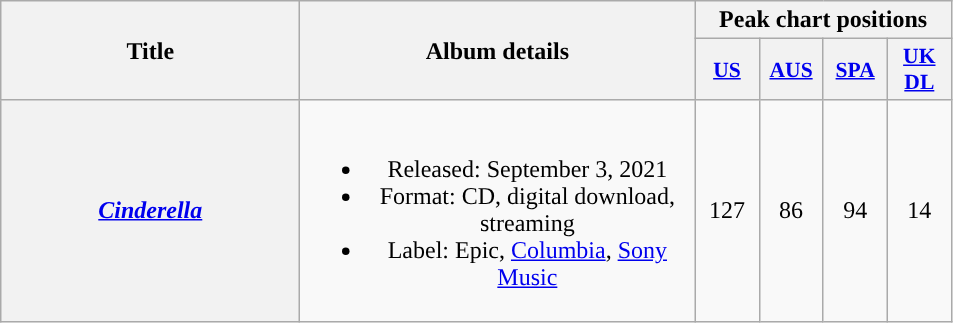<table class="wikitable plainrowheaders" style="text-align:center;">
<tr>
<th scope="col" rowspan="2" style="width:12em;">Title</th>
<th scope="col" rowspan="2" style="width:16em;">Album details</th>
<th scope="col" colspan="4">Peak chart positions</th>
</tr>
<tr>
<th scope="col" style="width:2.5em;font-size:90%;"><a href='#'>US</a></th>
<th scope="col" style="width:2.5em;font-size:90%;"><a href='#'>AUS</a></th>
<th scope="col" style="width:2.5em;font-size:90%;"><a href='#'>SPA</a></th>
<th scope="col" style="width:2.5em;font-size:90%;"><a href='#'>UK<br>DL</a><br></th>
</tr>
<tr>
<th scope="row"><em><a href='#'>Cinderella</a></em></th>
<td><br><ul><li>Released: September 3, 2021</li><li>Format: CD, digital download, streaming</li><li>Label: Epic, <a href='#'>Columbia</a>, <a href='#'>Sony Music</a></li></ul></td>
<td>127</td>
<td>86</td>
<td>94</td>
<td>14</td>
</tr>
</table>
